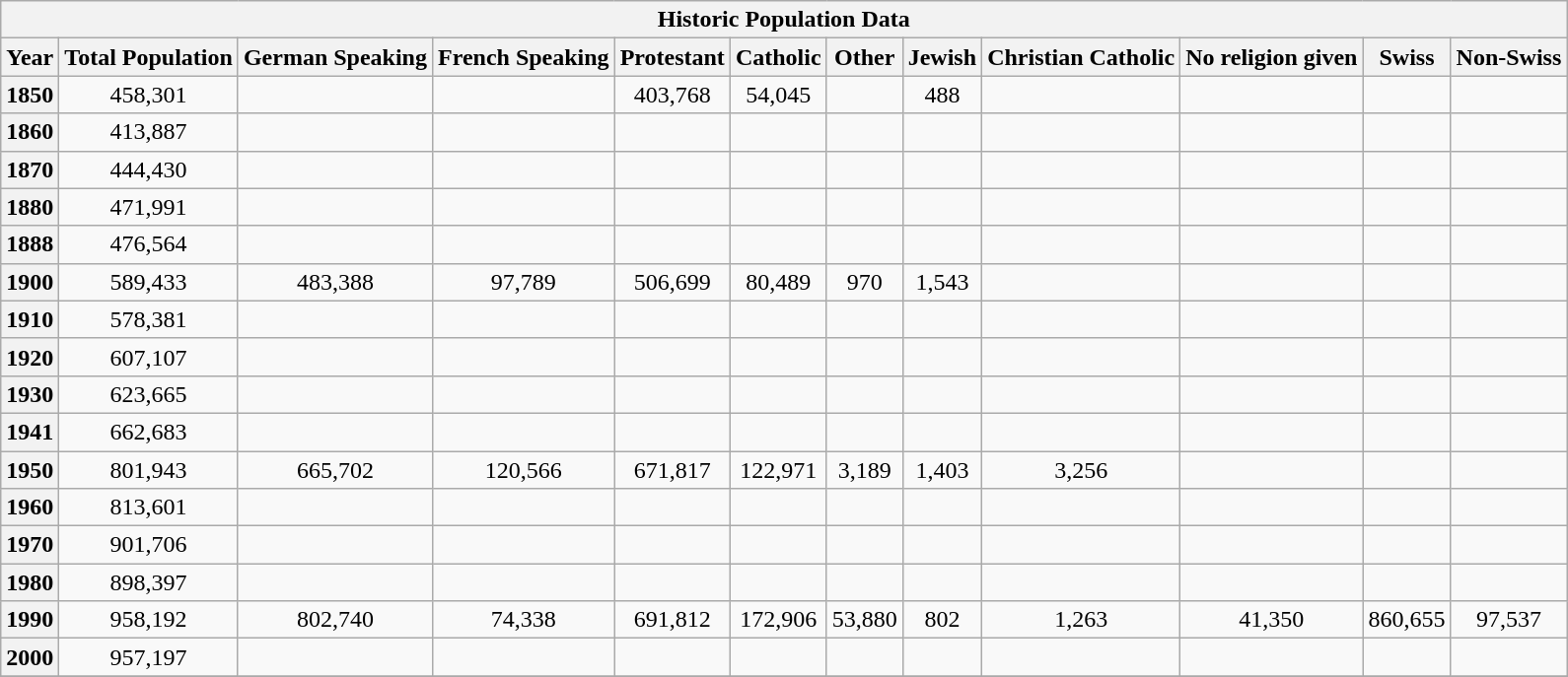<table class="wikitable collapsible collapsed">
<tr>
<th colspan="12">Historic Population Data</th>
</tr>
<tr>
<th>Year</th>
<th>Total Population</th>
<th>German Speaking</th>
<th>French Speaking</th>
<th>Protestant</th>
<th>Catholic</th>
<th>Other</th>
<th>Jewish</th>
<th>Christian Catholic</th>
<th>No religion given</th>
<th>Swiss</th>
<th>Non-Swiss</th>
</tr>
<tr>
<th scope="row">1850</th>
<td align="center">458,301</td>
<td align="center"></td>
<td align="center"></td>
<td align="center">403,768</td>
<td align="center">54,045</td>
<td align="center"></td>
<td align="center">488</td>
<td align="center"></td>
<td align="center"></td>
<td align="center"></td>
<td align="center"></td>
</tr>
<tr>
<th scope="row">1860</th>
<td align="center">413,887</td>
<td align="center"></td>
<td align="center"></td>
<td align="center"></td>
<td align="center"></td>
<td align="center"></td>
<td align="center"></td>
<td align="center"></td>
<td align="center"></td>
<td align="center"></td>
<td align="center"></td>
</tr>
<tr>
<th scope="row">1870</th>
<td align="center">444,430</td>
<td align="center"></td>
<td align="center"></td>
<td align="center"></td>
<td align="center"></td>
<td align="center"></td>
<td align="center"></td>
<td align="center"></td>
<td align="center"></td>
<td align="center"></td>
<td align="center"></td>
</tr>
<tr>
<th scope="row">1880</th>
<td align="center">471,991</td>
<td align="center"></td>
<td align="center"></td>
<td align="center"></td>
<td align="center"></td>
<td align="center"></td>
<td align="center"></td>
<td align="center"></td>
<td align="center"></td>
<td align="center"></td>
<td align="center"></td>
</tr>
<tr>
<th scope="row">1888</th>
<td align="center">476,564</td>
<td align="center"></td>
<td align="center"></td>
<td align="center"></td>
<td align="center"></td>
<td align="center"></td>
<td align="center"></td>
<td align="center"></td>
<td align="center"></td>
<td align="center"></td>
<td align="center"></td>
</tr>
<tr>
<th scope="row">1900</th>
<td align="center">589,433</td>
<td align="center">483,388</td>
<td align="center">97,789</td>
<td align="center">506,699</td>
<td align="center">80,489</td>
<td align="center">970</td>
<td align="center">1,543</td>
<td align="center"></td>
<td align="center"></td>
<td align="center"></td>
<td align="center"></td>
</tr>
<tr>
<th scope="row">1910</th>
<td align="center">578,381</td>
<td align="center"></td>
<td align="center"></td>
<td align="center"></td>
<td align="center"></td>
<td align="center"></td>
<td align="center"></td>
<td align="center"></td>
<td align="center"></td>
<td align="center"></td>
<td align="center"></td>
</tr>
<tr>
<th scope="row">1920</th>
<td align="center">607,107</td>
<td align="center"></td>
<td align="center"></td>
<td align="center"></td>
<td align="center"></td>
<td align="center"></td>
<td align="center"></td>
<td align="center"></td>
<td align="center"></td>
<td align="center"></td>
<td align="center"></td>
</tr>
<tr>
<th scope="row">1930</th>
<td align="center">623,665</td>
<td align="center"></td>
<td align="center"></td>
<td align="center"></td>
<td align="center"></td>
<td align="center"></td>
<td align="center"></td>
<td align="center"></td>
<td align="center"></td>
<td align="center"></td>
<td align="center"></td>
</tr>
<tr>
<th scope="row">1941</th>
<td align="center">662,683</td>
<td align="center"></td>
<td align="center"></td>
<td align="center"></td>
<td align="center"></td>
<td align="center"></td>
<td align="center"></td>
<td align="center"></td>
<td align="center"></td>
<td align="center"></td>
<td align="center"></td>
</tr>
<tr>
<th scope="row">1950</th>
<td align="center">801,943</td>
<td align="center">665,702</td>
<td align="center">120,566</td>
<td align="center">671,817</td>
<td align="center">122,971</td>
<td align="center">3,189</td>
<td align="center">1,403</td>
<td align="center">3,256</td>
<td align="center"></td>
<td align="center"></td>
<td align="center"></td>
</tr>
<tr>
<th scope="row">1960</th>
<td align="center">813,601</td>
<td align="center"></td>
<td align="center"></td>
<td align="center"></td>
<td align="center"></td>
<td align="center"></td>
<td align="center"></td>
<td align="center"></td>
<td align="center"></td>
<td align="center"></td>
<td align="center"></td>
</tr>
<tr>
<th scope="row">1970</th>
<td align="center">901,706</td>
<td align="center"></td>
<td align="center"></td>
<td align="center"></td>
<td align="center"></td>
<td align="center"></td>
<td align="center"></td>
<td align="center"></td>
<td align="center"></td>
<td align="center"></td>
<td align="center"></td>
</tr>
<tr>
<th scope="row">1980</th>
<td align="center">898,397</td>
<td align="center"></td>
<td align="center"></td>
<td align="center"></td>
<td align="center"></td>
<td align="center"></td>
<td align="center"></td>
<td align="center"></td>
<td align="center"></td>
<td align="center"></td>
<td align="center"></td>
</tr>
<tr>
<th scope="row">1990</th>
<td align="center">958,192</td>
<td align="center">802,740</td>
<td align="center">74,338</td>
<td align="center">691,812</td>
<td align="center">172,906</td>
<td align="center">53,880</td>
<td align="center">802</td>
<td align="center">1,263</td>
<td align="center">41,350</td>
<td align="center">860,655</td>
<td align="center">97,537</td>
</tr>
<tr>
<th scope="row">2000</th>
<td align="center">957,197</td>
<td align="center"></td>
<td align="center"></td>
<td align="center"></td>
<td align="center"></td>
<td align="center"></td>
<td align="center"></td>
<td align="center"></td>
<td align="center"></td>
<td align="center"></td>
<td align="center"></td>
</tr>
<tr>
</tr>
</table>
